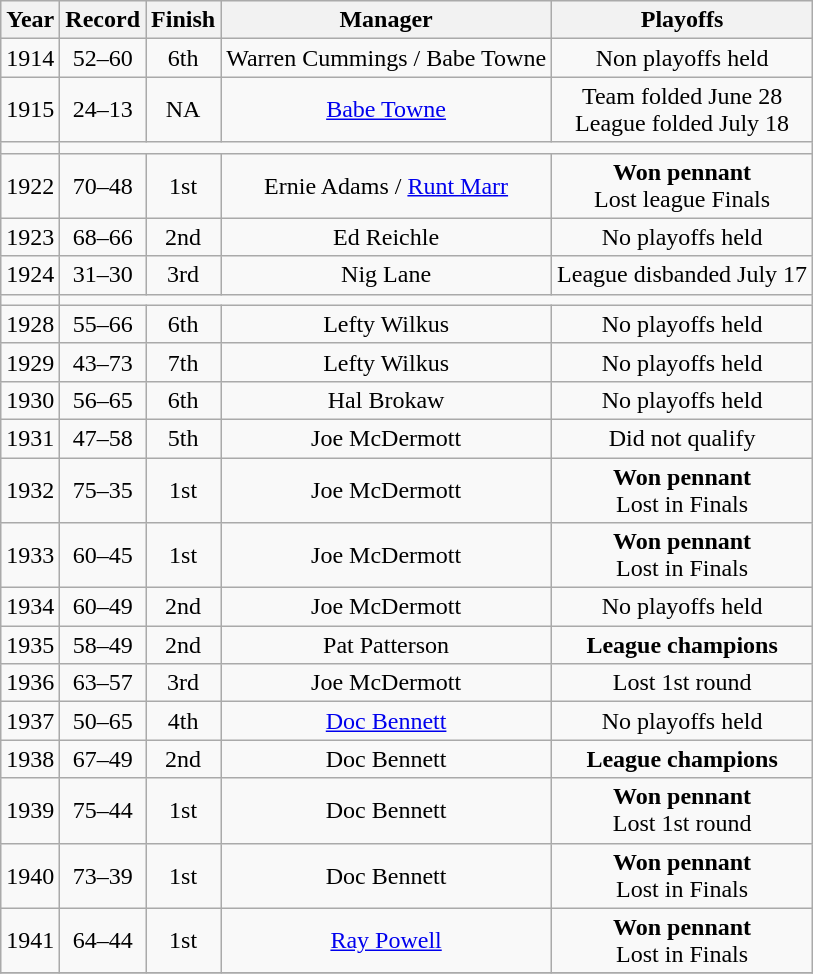<table class="wikitable">
<tr style="background: #F2F2F2;">
<th>Year</th>
<th>Record</th>
<th>Finish</th>
<th>Manager</th>
<th>Playoffs</th>
</tr>
<tr align=center>
<td>1914</td>
<td>52–60</td>
<td>6th</td>
<td>Warren Cummings / Babe Towne</td>
<td>Non playoffs held</td>
</tr>
<tr align=center>
<td>1915</td>
<td>24–13</td>
<td>NA</td>
<td><a href='#'>Babe Towne</a></td>
<td>Team folded June 28<br>League folded July 18</td>
</tr>
<tr align=center>
<td></td>
</tr>
<tr align=center>
<td>1922</td>
<td>70–48</td>
<td>1st</td>
<td>Ernie Adams / <a href='#'>Runt Marr</a></td>
<td><strong>Won pennant</strong><br>Lost league Finals</td>
</tr>
<tr align=center>
<td>1923</td>
<td>68–66</td>
<td>2nd</td>
<td>Ed Reichle</td>
<td>No playoffs held</td>
</tr>
<tr align=center>
<td>1924</td>
<td>31–30</td>
<td>3rd</td>
<td>Nig Lane</td>
<td>League disbanded July 17</td>
</tr>
<tr align=center>
<td></td>
</tr>
<tr align=center>
<td>1928</td>
<td>55–66</td>
<td>6th</td>
<td>Lefty Wilkus</td>
<td>No playoffs held</td>
</tr>
<tr align=center>
<td>1929</td>
<td>43–73</td>
<td>7th</td>
<td>Lefty Wilkus</td>
<td>No playoffs held</td>
</tr>
<tr align=center>
<td>1930</td>
<td>56–65</td>
<td>6th</td>
<td>Hal Brokaw</td>
<td>No playoffs held</td>
</tr>
<tr align=center>
<td>1931</td>
<td>47–58</td>
<td>5th</td>
<td>Joe McDermott</td>
<td>Did not qualify</td>
</tr>
<tr align=center>
<td>1932</td>
<td>75–35</td>
<td>1st</td>
<td>Joe McDermott</td>
<td><strong>Won pennant</strong><br>Lost in Finals</td>
</tr>
<tr align=center>
<td>1933</td>
<td>60–45</td>
<td>1st</td>
<td>Joe McDermott</td>
<td><strong>Won pennant</strong><br>Lost in Finals</td>
</tr>
<tr align=center>
<td>1934</td>
<td>60–49</td>
<td>2nd</td>
<td>Joe McDermott</td>
<td>No playoffs held</td>
</tr>
<tr align=center>
<td>1935</td>
<td>58–49</td>
<td>2nd</td>
<td>Pat Patterson</td>
<td><strong>League champions</strong></td>
</tr>
<tr align=center>
<td>1936</td>
<td>63–57</td>
<td>3rd</td>
<td>Joe McDermott</td>
<td>Lost 1st round</td>
</tr>
<tr align=center>
<td>1937</td>
<td>50–65</td>
<td>4th</td>
<td><a href='#'>Doc Bennett</a></td>
<td>No playoffs held</td>
</tr>
<tr align=center>
<td>1938</td>
<td>67–49</td>
<td>2nd</td>
<td>Doc Bennett</td>
<td><strong>League champions</strong></td>
</tr>
<tr align=center>
<td>1939</td>
<td>75–44</td>
<td>1st</td>
<td>Doc Bennett</td>
<td><strong>Won pennant</strong><br>Lost 1st round</td>
</tr>
<tr align=center>
<td>1940</td>
<td>73–39</td>
<td>1st</td>
<td>Doc Bennett</td>
<td><strong>Won pennant</strong><br>Lost in Finals</td>
</tr>
<tr align=center>
<td>1941</td>
<td>64–44</td>
<td>1st</td>
<td><a href='#'>Ray Powell</a></td>
<td><strong>Won pennant</strong><br>Lost in Finals</td>
</tr>
<tr align=center>
</tr>
</table>
